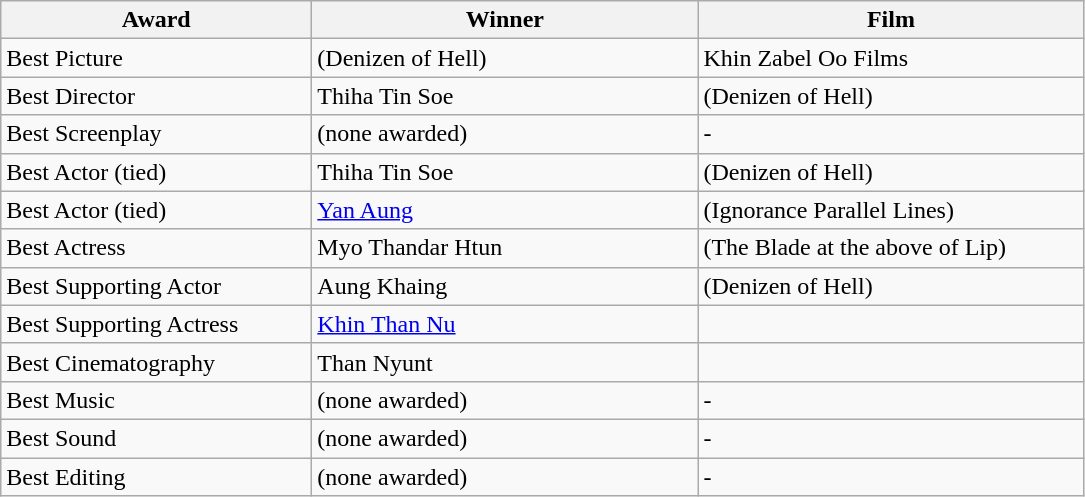<table class="wikitable">
<tr>
<th width="200"><strong>Award</strong></th>
<th width="250"><strong>Winner</strong></th>
<th width="250"><strong>Film</strong></th>
</tr>
<tr>
<td>Best Picture</td>
<td> (Denizen of Hell)</td>
<td>Khin Zabel Oo Films</td>
</tr>
<tr>
<td>Best Director</td>
<td>Thiha Tin Soe</td>
<td> (Denizen of Hell)</td>
</tr>
<tr>
<td>Best Screenplay</td>
<td>(none awarded)</td>
<td>-</td>
</tr>
<tr>
<td>Best Actor (tied)</td>
<td>Thiha Tin Soe</td>
<td> (Denizen of Hell)</td>
</tr>
<tr>
<td>Best Actor (tied)</td>
<td><a href='#'>Yan Aung</a></td>
<td> (Ignorance Parallel Lines)</td>
</tr>
<tr>
<td>Best Actress</td>
<td>Myo Thandar Htun</td>
<td> (The Blade at the above of Lip)</td>
</tr>
<tr>
<td>Best Supporting Actor</td>
<td>Aung Khaing</td>
<td> (Denizen of Hell)</td>
</tr>
<tr>
<td>Best Supporting Actress</td>
<td><a href='#'>Khin Than Nu</a></td>
<td></td>
</tr>
<tr>
<td>Best Cinematography</td>
<td>Than Nyunt</td>
<td></td>
</tr>
<tr>
<td>Best Music</td>
<td>(none awarded)</td>
<td>-</td>
</tr>
<tr>
<td>Best Sound</td>
<td>(none awarded)</td>
<td>-</td>
</tr>
<tr>
<td>Best Editing</td>
<td>(none awarded)</td>
<td>-</td>
</tr>
</table>
